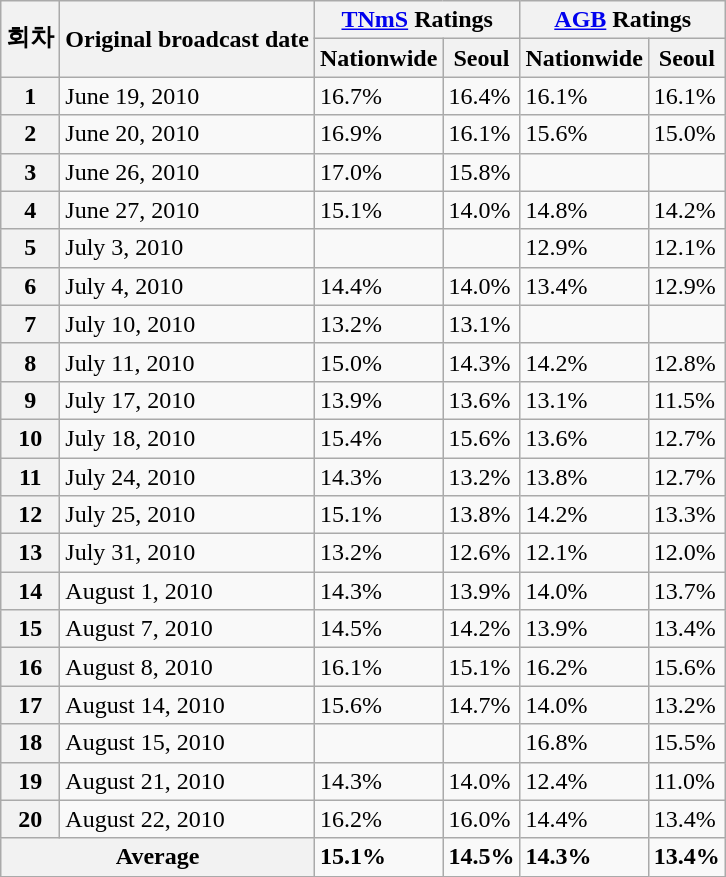<table class="wikitable sortable">
<tr>
<th rowspan="2">회차</th>
<th rowspan="2">Original broadcast date</th>
<th colspan="2"><a href='#'>TNmS</a> Ratings</th>
<th colspan="2"><a href='#'>AGB</a> Ratings</th>
</tr>
<tr>
<th>Nationwide</th>
<th>Seoul</th>
<th>Nationwide</th>
<th>Seoul</th>
</tr>
<tr>
<th>1</th>
<td>June 19, 2010</td>
<td>16.7%</td>
<td>16.4%</td>
<td>16.1%</td>
<td>16.1%</td>
</tr>
<tr>
<th>2</th>
<td>June 20, 2010</td>
<td>16.9%</td>
<td>16.1%</td>
<td>15.6%</td>
<td>15.0%</td>
</tr>
<tr>
<th>3</th>
<td>June 26, 2010</td>
<td>17.0%</td>
<td>15.8%</td>
<td></td>
<td></td>
</tr>
<tr>
<th>4</th>
<td>June 27, 2010</td>
<td>15.1%</td>
<td>14.0%</td>
<td>14.8%</td>
<td>14.2%</td>
</tr>
<tr>
<th>5</th>
<td>July 3, 2010</td>
<td></td>
<td></td>
<td>12.9%</td>
<td>12.1%</td>
</tr>
<tr>
<th>6</th>
<td>July 4, 2010</td>
<td>14.4%</td>
<td>14.0%</td>
<td>13.4%</td>
<td>12.9%</td>
</tr>
<tr>
<th>7</th>
<td>July 10, 2010</td>
<td>13.2%</td>
<td>13.1%</td>
<td></td>
<td></td>
</tr>
<tr>
<th>8</th>
<td>July 11, 2010</td>
<td>15.0%</td>
<td>14.3%</td>
<td>14.2%</td>
<td>12.8%</td>
</tr>
<tr>
<th>9</th>
<td>July 17, 2010</td>
<td>13.9%</td>
<td>13.6%</td>
<td>13.1%</td>
<td>11.5%</td>
</tr>
<tr>
<th>10</th>
<td>July 18, 2010</td>
<td>15.4%</td>
<td>15.6%</td>
<td>13.6%</td>
<td>12.7%</td>
</tr>
<tr>
<th>11</th>
<td>July 24, 2010</td>
<td>14.3%</td>
<td>13.2%</td>
<td>13.8%</td>
<td>12.7%</td>
</tr>
<tr>
<th>12</th>
<td>July 25, 2010</td>
<td>15.1%</td>
<td>13.8%</td>
<td>14.2%</td>
<td>13.3%</td>
</tr>
<tr>
<th>13</th>
<td>July 31, 2010</td>
<td>13.2%</td>
<td>12.6%</td>
<td>12.1%</td>
<td>12.0%</td>
</tr>
<tr>
<th>14</th>
<td>August 1, 2010</td>
<td>14.3%</td>
<td>13.9%</td>
<td>14.0%</td>
<td>13.7%</td>
</tr>
<tr>
<th>15</th>
<td>August 7, 2010</td>
<td>14.5%</td>
<td>14.2%</td>
<td>13.9%</td>
<td>13.4%</td>
</tr>
<tr>
<th>16</th>
<td>August 8, 2010</td>
<td>16.1%</td>
<td>15.1%</td>
<td>16.2%</td>
<td>15.6%</td>
</tr>
<tr>
<th>17</th>
<td>August 14, 2010</td>
<td>15.6%</td>
<td>14.7%</td>
<td>14.0%</td>
<td>13.2%</td>
</tr>
<tr>
<th>18</th>
<td>August 15, 2010</td>
<td></td>
<td></td>
<td>16.8%</td>
<td>15.5%</td>
</tr>
<tr>
<th>19</th>
<td>August 21, 2010</td>
<td>14.3%</td>
<td>14.0%</td>
<td>12.4%</td>
<td>11.0%</td>
</tr>
<tr>
<th>20</th>
<td>August 22, 2010</td>
<td>16.2%</td>
<td>16.0%</td>
<td>14.4%</td>
<td>13.4%</td>
</tr>
<tr>
<th colspan="2">Average</th>
<td><strong>15.1%</strong></td>
<td><strong>14.5%</strong></td>
<td><strong>14.3%</strong></td>
<td><strong>13.4%</strong></td>
</tr>
</table>
